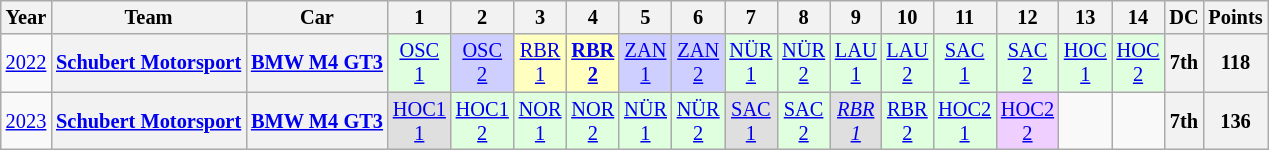<table class="wikitable" style="text-align:center; font-size:85%">
<tr>
<th>Year</th>
<th>Team</th>
<th>Car</th>
<th>1</th>
<th>2</th>
<th>3</th>
<th>4</th>
<th>5</th>
<th>6</th>
<th>7</th>
<th>8</th>
<th>9</th>
<th>10</th>
<th>11</th>
<th>12</th>
<th>13</th>
<th>14</th>
<th>DC</th>
<th>Points</th>
</tr>
<tr>
<td><a href='#'>2022</a></td>
<th><a href='#'>Schubert Motorsport</a></th>
<th><a href='#'>BMW M4 GT3</a></th>
<td style="background:#DFFFDF;"><a href='#'>OSC<br>1</a><br></td>
<td style="background:#CFCFFF;"><a href='#'>OSC<br>2</a><br></td>
<td style="background:#FFFFBF;"><a href='#'>RBR<br>1</a><br></td>
<td style="background:#FFFFBF;"><strong><a href='#'>RBR<br>2</a></strong><br></td>
<td style="background:#CFCFFF;"><a href='#'>ZAN<br>1</a><br></td>
<td style="background:#CFCFFF;"><a href='#'>ZAN<br>2</a><br></td>
<td style="background:#DFFFDF;"><a href='#'>NÜR<br>1</a><br></td>
<td style="background:#DFFFDF;"><a href='#'>NÜR<br>2</a><br></td>
<td style="background:#DFFFDF;"><a href='#'>LAU<br>1</a><br></td>
<td style="background:#DFFFDF;"><a href='#'>LAU<br>2</a><br></td>
<td style="background:#DFFFDF;"><a href='#'>SAC<br>1</a><br></td>
<td style="background:#DFFFDF;"><a href='#'>SAC<br>2</a><br></td>
<td style="background:#DFFFDF;"><a href='#'>HOC<br>1</a><br></td>
<td style="background:#DFFFDF;"><a href='#'>HOC<br>2</a><br></td>
<th>7th</th>
<th>118</th>
</tr>
<tr>
<td><a href='#'>2023</a></td>
<th><a href='#'>Schubert Motorsport</a></th>
<th><a href='#'>BMW M4 GT3</a></th>
<td style="background:#DFDFDF;"><a href='#'>HOC1<br>1</a><br></td>
<td style="background:#DFFFDF;"><a href='#'>HOC1<br>2</a><br></td>
<td style="background:#DFFFDF;"><a href='#'>NOR<br>1</a><br></td>
<td style="background:#DFFFDF;"><a href='#'>NOR<br>2</a><br></td>
<td style="background:#DFFFDF;"><a href='#'>NÜR<br>1</a><br></td>
<td style="background:#DFFFDF;"><a href='#'>NÜR<br>2</a><br></td>
<td style="background:#DFDFDF;"><a href='#'>SAC<br>1</a><br></td>
<td style="background:#DFFFDF;"><a href='#'>SAC<br>2</a><br></td>
<td style="background:#DFDFDF;"><em><a href='#'>RBR<br>1</a></em><br></td>
<td style="background:#DFFFDF;"><a href='#'>RBR<br>2</a><br></td>
<td style="background:#DFFFDF;"><a href='#'>HOC2<br>1</a><br></td>
<td style="background:#EFCFFF;"><a href='#'>HOC2<br>2</a><br></td>
<td></td>
<td></td>
<th>7th</th>
<th>136</th>
</tr>
</table>
